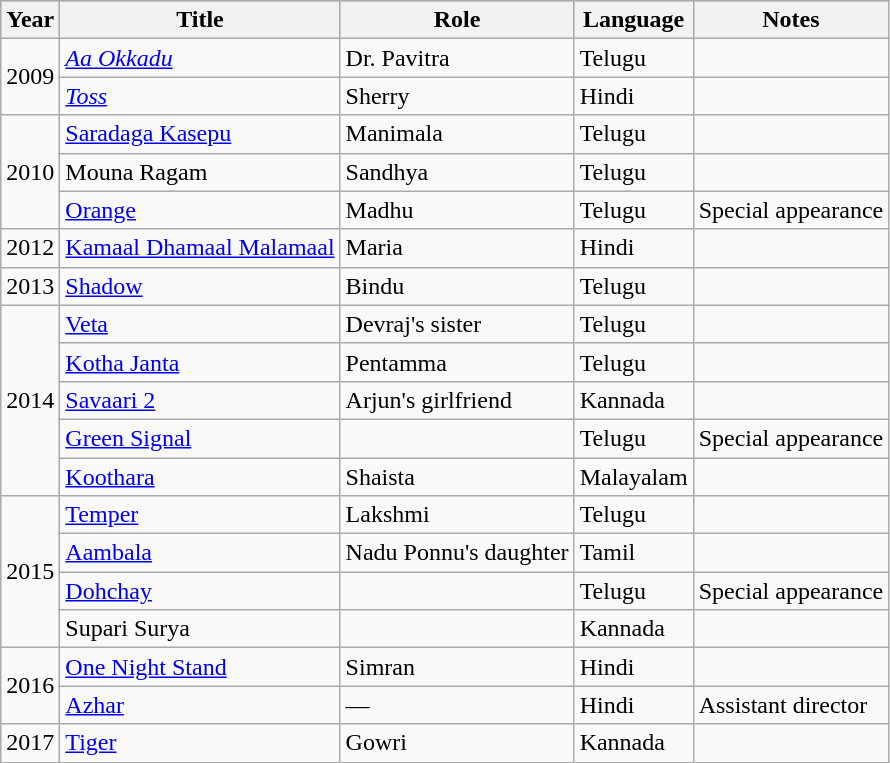<table class="wikitable sortable">
<tr style="background:#ccc; text-align:center;">
<th>Year</th>
<th>Title</th>
<th>Role</th>
<th>Language</th>
<th>Notes</th>
</tr>
<tr>
<td rowspan="2">2009</td>
<td><em><a href='#'>Aa Okkadu</a></em></td>
<td>Dr. Pavitra</td>
<td>Telugu</td>
<td></td>
</tr>
<tr>
<td><em><a href='#'>Toss</a></td>
<td>Sherry</td>
<td>Hindi</td>
<td></td>
</tr>
<tr>
<td rowspan="3">2010</td>
<td></em><a href='#'>Saradaga Kasepu</a><em></td>
<td>Manimala</td>
<td>Telugu</td>
<td></td>
</tr>
<tr>
<td></em>Mouna Ragam<em></td>
<td>Sandhya</td>
<td>Telugu</td>
<td></td>
</tr>
<tr>
<td></em><a href='#'>Orange</a><em></td>
<td>Madhu</td>
<td>Telugu</td>
<td>Special appearance</td>
</tr>
<tr>
<td>2012</td>
<td></em><a href='#'>Kamaal Dhamaal Malamaal</a><em></td>
<td>Maria</td>
<td>Hindi</td>
<td></td>
</tr>
<tr>
<td>2013</td>
<td></em><a href='#'>Shadow</a><em></td>
<td>Bindu</td>
<td>Telugu</td>
<td></td>
</tr>
<tr>
<td rowspan="5">2014</td>
<td></em><a href='#'>Veta</a><em></td>
<td>Devraj's sister</td>
<td>Telugu</td>
<td></td>
</tr>
<tr>
<td></em><a href='#'>Kotha Janta</a><em></td>
<td>Pentamma</td>
<td>Telugu</td>
<td></td>
</tr>
<tr>
<td></em><a href='#'>Savaari 2</a><em></td>
<td>Arjun's girlfriend</td>
<td>Kannada</td>
<td></td>
</tr>
<tr>
<td></em><a href='#'>Green Signal</a><em></td>
<td></td>
<td>Telugu</td>
<td>Special appearance</td>
</tr>
<tr>
<td></em><a href='#'>Koothara</a><em></td>
<td>Shaista</td>
<td>Malayalam</td>
<td></td>
</tr>
<tr>
<td rowspan="4">2015</td>
<td></em><a href='#'>Temper</a><em></td>
<td>Lakshmi</td>
<td>Telugu</td>
<td></td>
</tr>
<tr>
<td></em><a href='#'>Aambala</a><em></td>
<td>Nadu Ponnu's daughter</td>
<td>Tamil</td>
<td></td>
</tr>
<tr>
<td></em><a href='#'>Dohchay</a><em></td>
<td></td>
<td>Telugu</td>
<td>Special appearance</td>
</tr>
<tr>
<td></em>Supari Surya<em></td>
<td></td>
<td>Kannada</td>
<td></td>
</tr>
<tr>
<td rowspan="2">2016</td>
<td></em><a href='#'>One Night Stand</a><em></td>
<td>Simran</td>
<td>Hindi</td>
<td></td>
</tr>
<tr>
<td></em><a href='#'>Azhar</a><em></td>
<td>—</td>
<td>Hindi</td>
<td>Assistant director</td>
</tr>
<tr>
<td>2017</td>
<td></em><a href='#'>Tiger</a><em></td>
<td>Gowri</td>
<td>Kannada</td>
<td></td>
</tr>
</table>
